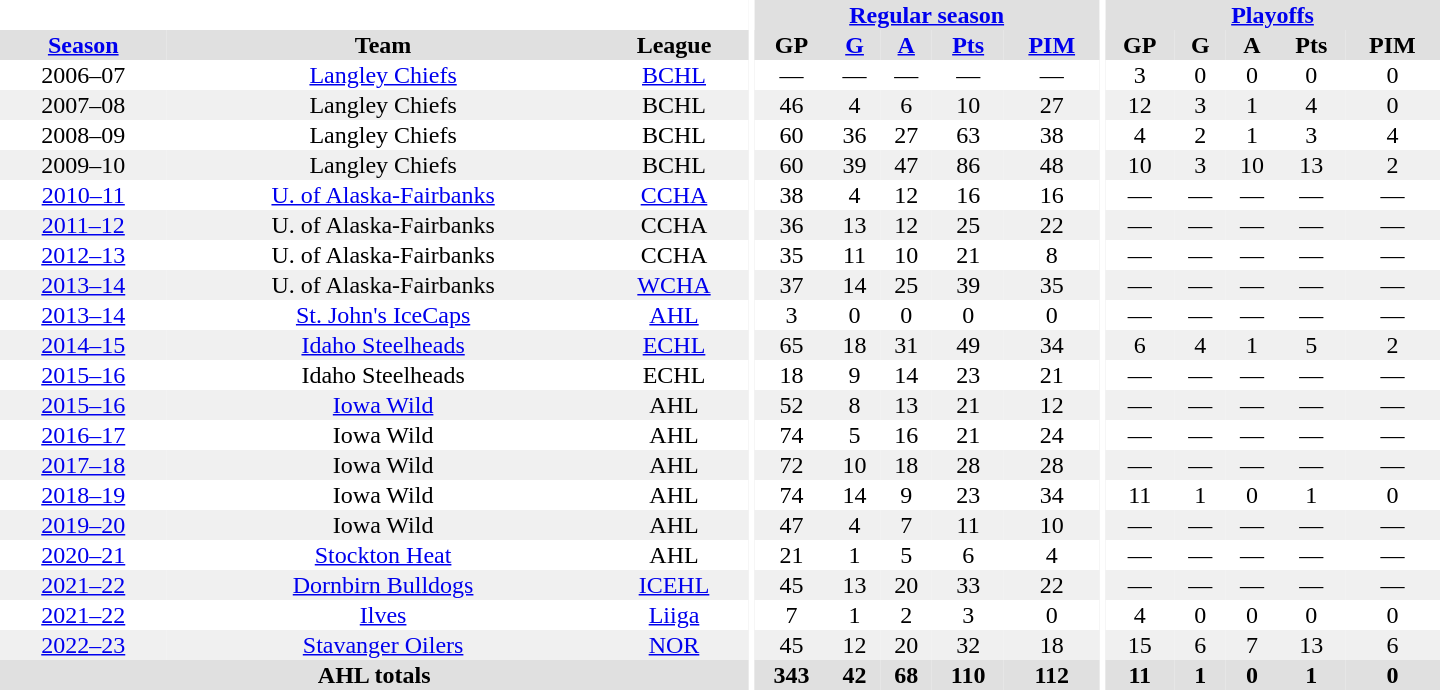<table border="0" cellpadding="1" cellspacing="0" style="text-align:center; width:60em">
<tr bgcolor="#e0e0e0">
<th colspan="3" bgcolor="#ffffff"></th>
<th rowspan="99" bgcolor="#ffffff"></th>
<th colspan="5"><a href='#'>Regular season</a></th>
<th rowspan="99" bgcolor="#ffffff"></th>
<th colspan="5"><a href='#'>Playoffs</a></th>
</tr>
<tr bgcolor="#e0e0e0">
<th><a href='#'>Season</a></th>
<th>Team</th>
<th>League</th>
<th>GP</th>
<th><a href='#'>G</a></th>
<th><a href='#'>A</a></th>
<th><a href='#'>Pts</a></th>
<th><a href='#'>PIM</a></th>
<th>GP</th>
<th>G</th>
<th>A</th>
<th>Pts</th>
<th>PIM</th>
</tr>
<tr>
<td>2006–07</td>
<td><a href='#'>Langley Chiefs</a></td>
<td><a href='#'>BCHL</a></td>
<td>—</td>
<td>—</td>
<td>—</td>
<td>—</td>
<td>—</td>
<td>3</td>
<td>0</td>
<td>0</td>
<td>0</td>
<td>0</td>
</tr>
<tr bgcolor="#f0f0f0">
<td>2007–08</td>
<td>Langley Chiefs</td>
<td>BCHL</td>
<td>46</td>
<td>4</td>
<td>6</td>
<td>10</td>
<td>27</td>
<td>12</td>
<td>3</td>
<td>1</td>
<td>4</td>
<td>0</td>
</tr>
<tr>
<td>2008–09</td>
<td>Langley Chiefs</td>
<td>BCHL</td>
<td>60</td>
<td>36</td>
<td>27</td>
<td>63</td>
<td>38</td>
<td>4</td>
<td>2</td>
<td>1</td>
<td>3</td>
<td>4</td>
</tr>
<tr bgcolor="#f0f0f0">
<td>2009–10</td>
<td>Langley Chiefs</td>
<td>BCHL</td>
<td>60</td>
<td>39</td>
<td>47</td>
<td>86</td>
<td>48</td>
<td>10</td>
<td>3</td>
<td>10</td>
<td>13</td>
<td>2</td>
</tr>
<tr>
<td><a href='#'>2010–11</a></td>
<td><a href='#'>U. of Alaska-Fairbanks</a></td>
<td><a href='#'>CCHA</a></td>
<td>38</td>
<td>4</td>
<td>12</td>
<td>16</td>
<td>16</td>
<td>—</td>
<td>—</td>
<td>—</td>
<td>—</td>
<td>—</td>
</tr>
<tr bgcolor="#f0f0f0">
<td><a href='#'>2011–12</a></td>
<td>U. of Alaska-Fairbanks</td>
<td>CCHA</td>
<td>36</td>
<td>13</td>
<td>12</td>
<td>25</td>
<td>22</td>
<td>—</td>
<td>—</td>
<td>—</td>
<td>—</td>
<td>—</td>
</tr>
<tr>
<td><a href='#'>2012–13</a></td>
<td>U. of Alaska-Fairbanks</td>
<td>CCHA</td>
<td>35</td>
<td>11</td>
<td>10</td>
<td>21</td>
<td>8</td>
<td>—</td>
<td>—</td>
<td>—</td>
<td>—</td>
<td>—</td>
</tr>
<tr bgcolor="#f0f0f0">
<td><a href='#'>2013–14</a></td>
<td>U. of Alaska-Fairbanks</td>
<td><a href='#'>WCHA</a></td>
<td>37</td>
<td>14</td>
<td>25</td>
<td>39</td>
<td>35</td>
<td>—</td>
<td>—</td>
<td>—</td>
<td>—</td>
<td>—</td>
</tr>
<tr>
<td><a href='#'>2013–14</a></td>
<td><a href='#'>St. John's IceCaps</a></td>
<td><a href='#'>AHL</a></td>
<td>3</td>
<td>0</td>
<td>0</td>
<td>0</td>
<td>0</td>
<td>—</td>
<td>—</td>
<td>—</td>
<td>—</td>
<td>—</td>
</tr>
<tr bgcolor="#f0f0f0">
<td><a href='#'>2014–15</a></td>
<td><a href='#'>Idaho Steelheads</a></td>
<td><a href='#'>ECHL</a></td>
<td>65</td>
<td>18</td>
<td>31</td>
<td>49</td>
<td>34</td>
<td>6</td>
<td>4</td>
<td>1</td>
<td>5</td>
<td>2</td>
</tr>
<tr>
<td><a href='#'>2015–16</a></td>
<td>Idaho Steelheads</td>
<td>ECHL</td>
<td>18</td>
<td>9</td>
<td>14</td>
<td>23</td>
<td>21</td>
<td>—</td>
<td>—</td>
<td>—</td>
<td>—</td>
<td>—</td>
</tr>
<tr bgcolor="#f0f0f0">
<td><a href='#'>2015–16</a></td>
<td><a href='#'>Iowa Wild</a></td>
<td>AHL</td>
<td>52</td>
<td>8</td>
<td>13</td>
<td>21</td>
<td>12</td>
<td>—</td>
<td>—</td>
<td>—</td>
<td>—</td>
<td>—</td>
</tr>
<tr>
<td><a href='#'>2016–17</a></td>
<td>Iowa Wild</td>
<td>AHL</td>
<td>74</td>
<td>5</td>
<td>16</td>
<td>21</td>
<td>24</td>
<td>—</td>
<td>—</td>
<td>—</td>
<td>—</td>
<td>—</td>
</tr>
<tr bgcolor="#f0f0f0">
<td><a href='#'>2017–18</a></td>
<td>Iowa Wild</td>
<td>AHL</td>
<td>72</td>
<td>10</td>
<td>18</td>
<td>28</td>
<td>28</td>
<td>—</td>
<td>—</td>
<td>—</td>
<td>—</td>
<td>—</td>
</tr>
<tr>
<td><a href='#'>2018–19</a></td>
<td>Iowa Wild</td>
<td>AHL</td>
<td>74</td>
<td>14</td>
<td>9</td>
<td>23</td>
<td>34</td>
<td>11</td>
<td>1</td>
<td>0</td>
<td>1</td>
<td>0</td>
</tr>
<tr bgcolor="#f0f0f0">
<td><a href='#'>2019–20</a></td>
<td>Iowa Wild</td>
<td>AHL</td>
<td>47</td>
<td>4</td>
<td>7</td>
<td>11</td>
<td>10</td>
<td>—</td>
<td>—</td>
<td>—</td>
<td>—</td>
<td>—</td>
</tr>
<tr>
<td><a href='#'>2020–21</a></td>
<td><a href='#'>Stockton Heat</a></td>
<td>AHL</td>
<td>21</td>
<td>1</td>
<td>5</td>
<td>6</td>
<td>4</td>
<td>—</td>
<td>—</td>
<td>—</td>
<td>—</td>
<td>—</td>
</tr>
<tr bgcolor="#f0f0f0">
<td><a href='#'>2021–22</a></td>
<td><a href='#'>Dornbirn Bulldogs</a></td>
<td><a href='#'>ICEHL</a></td>
<td>45</td>
<td>13</td>
<td>20</td>
<td>33</td>
<td>22</td>
<td>—</td>
<td>—</td>
<td>—</td>
<td>—</td>
<td>—</td>
</tr>
<tr>
<td><a href='#'>2021–22</a></td>
<td><a href='#'>Ilves</a></td>
<td><a href='#'>Liiga</a></td>
<td>7</td>
<td>1</td>
<td>2</td>
<td>3</td>
<td>0</td>
<td>4</td>
<td>0</td>
<td>0</td>
<td>0</td>
<td>0</td>
</tr>
<tr bgcolor="#f0f0f0">
<td><a href='#'>2022–23</a></td>
<td><a href='#'>Stavanger Oilers</a></td>
<td><a href='#'>NOR</a></td>
<td>45</td>
<td>12</td>
<td>20</td>
<td>32</td>
<td>18</td>
<td>15</td>
<td>6</td>
<td>7</td>
<td>13</td>
<td>6</td>
</tr>
<tr bgcolor="#e0e0e0">
<th colspan="3">AHL totals</th>
<th>343</th>
<th>42</th>
<th>68</th>
<th>110</th>
<th>112</th>
<th>11</th>
<th>1</th>
<th>0</th>
<th>1</th>
<th>0</th>
</tr>
</table>
